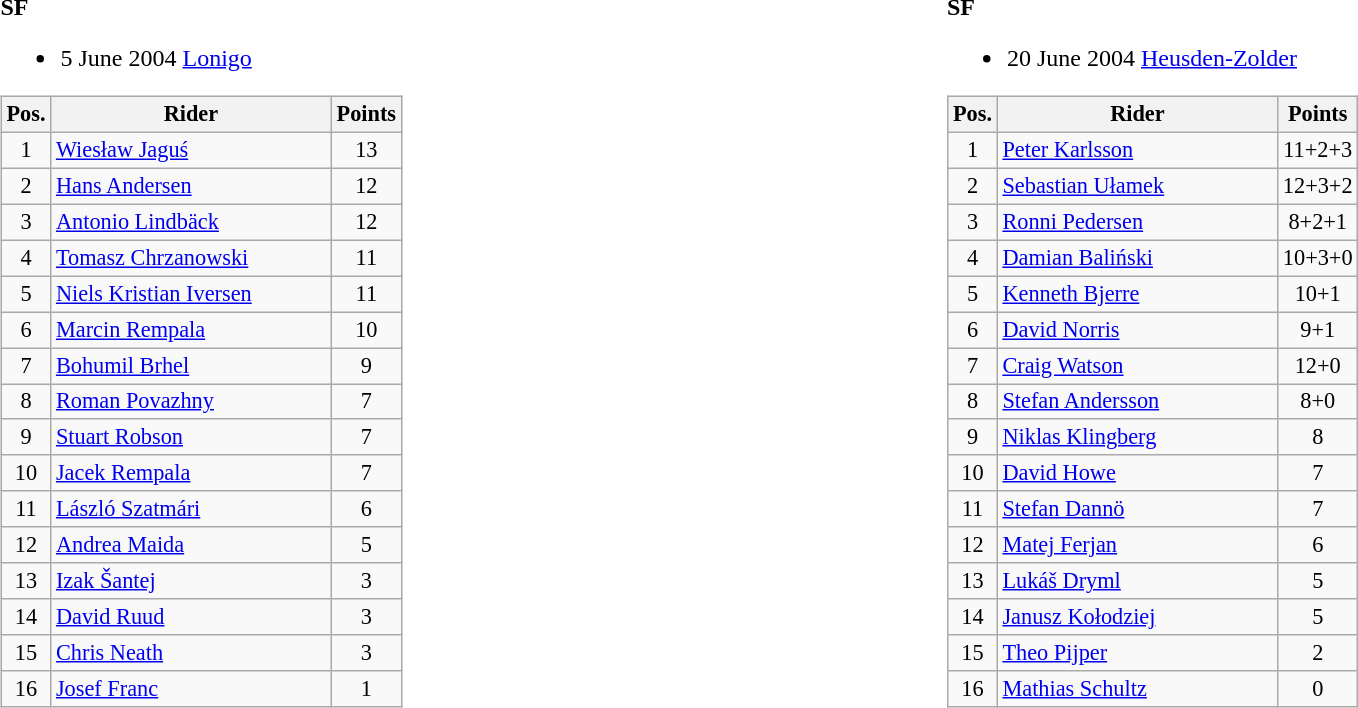<table width=100%>
<tr>
<td width=50% valign=top><br><strong>SF</strong><ul><li>5 June 2004  <a href='#'>Lonigo</a></li></ul><table class=wikitable style="font-size:93%; text-align:center;">
<tr>
<th width=25px>Pos.</th>
<th width=180px>Rider</th>
<th width=40px>Points</th>
</tr>
<tr>
<td>1</td>
<td style="text-align:left;"> <a href='#'>Wiesław Jaguś</a></td>
<td>13</td>
</tr>
<tr>
<td>2</td>
<td style="text-align:left;"> <a href='#'>Hans Andersen</a></td>
<td>12</td>
</tr>
<tr>
<td>3</td>
<td style="text-align:left;"> <a href='#'>Antonio Lindbäck</a></td>
<td>12</td>
</tr>
<tr>
<td>4</td>
<td style="text-align:left;"> <a href='#'>Tomasz Chrzanowski</a></td>
<td>11</td>
</tr>
<tr>
<td>5</td>
<td style="text-align:left;"> <a href='#'>Niels Kristian Iversen</a></td>
<td>11</td>
</tr>
<tr>
<td>6</td>
<td style="text-align:left;"> <a href='#'>Marcin Rempala</a></td>
<td>10</td>
</tr>
<tr>
<td>7</td>
<td style="text-align:left;"> <a href='#'>Bohumil Brhel</a></td>
<td>9</td>
</tr>
<tr>
<td>8</td>
<td style="text-align:left;"> <a href='#'>Roman Povazhny</a></td>
<td>7</td>
</tr>
<tr>
<td>9</td>
<td style="text-align:left;"> <a href='#'>Stuart Robson</a></td>
<td>7</td>
</tr>
<tr>
<td>10</td>
<td style="text-align:left;"> <a href='#'>Jacek Rempala</a></td>
<td>7</td>
</tr>
<tr>
<td>11</td>
<td style="text-align:left;"> <a href='#'>László Szatmári</a></td>
<td>6</td>
</tr>
<tr>
<td>12</td>
<td style="text-align:left;"> <a href='#'>Andrea Maida</a></td>
<td>5</td>
</tr>
<tr>
<td>13</td>
<td style="text-align:left;"> <a href='#'>Izak Šantej</a></td>
<td>3</td>
</tr>
<tr>
<td>14</td>
<td style="text-align:left;"> <a href='#'>David Ruud</a></td>
<td>3</td>
</tr>
<tr>
<td>15</td>
<td style="text-align:left;"> <a href='#'>Chris Neath</a></td>
<td>3</td>
</tr>
<tr>
<td>16</td>
<td style="text-align:left;"> <a href='#'>Josef Franc</a></td>
<td>1</td>
</tr>
</table>
</td>
<td width=50% valign=top><br><strong>SF</strong><ul><li>20 June 2004  <a href='#'>Heusden-Zolder</a></li></ul><table class=wikitable style="font-size:93%; text-align:center;">
<tr>
<th width=25px>Pos.</th>
<th width=180px>Rider</th>
<th width=40px>Points</th>
</tr>
<tr>
<td>1</td>
<td style="text-align:left;"> <a href='#'>Peter Karlsson</a></td>
<td>11+2+3</td>
</tr>
<tr>
<td>2</td>
<td style="text-align:left;"> <a href='#'>Sebastian Ułamek</a></td>
<td>12+3+2</td>
</tr>
<tr>
<td>3</td>
<td style="text-align:left;"> <a href='#'>Ronni Pedersen</a></td>
<td>8+2+1</td>
</tr>
<tr>
<td>4</td>
<td style="text-align:left;"> <a href='#'>Damian Baliński</a></td>
<td>10+3+0</td>
</tr>
<tr>
<td>5</td>
<td style="text-align:left;"> <a href='#'>Kenneth Bjerre</a></td>
<td>10+1</td>
</tr>
<tr>
<td>6</td>
<td style="text-align:left;"> <a href='#'>David Norris</a></td>
<td>9+1</td>
</tr>
<tr>
<td>7</td>
<td style="text-align:left;"> <a href='#'>Craig Watson</a></td>
<td>12+0</td>
</tr>
<tr>
<td>8</td>
<td style="text-align:left;"> <a href='#'>Stefan Andersson</a></td>
<td>8+0</td>
</tr>
<tr>
<td>9</td>
<td style="text-align:left;"> <a href='#'>Niklas Klingberg</a></td>
<td>8</td>
</tr>
<tr>
<td>10</td>
<td style="text-align:left;"> <a href='#'>David Howe</a></td>
<td>7</td>
</tr>
<tr>
<td>11</td>
<td style="text-align:left;"> <a href='#'>Stefan Dannö</a></td>
<td>7</td>
</tr>
<tr>
<td>12</td>
<td style="text-align:left;"> <a href='#'>Matej Ferjan</a></td>
<td>6</td>
</tr>
<tr>
<td>13</td>
<td style="text-align:left;"> <a href='#'>Lukáš Dryml</a></td>
<td>5</td>
</tr>
<tr>
<td>14</td>
<td style="text-align:left;"> <a href='#'>Janusz Kołodziej</a></td>
<td>5</td>
</tr>
<tr>
<td>15</td>
<td style="text-align:left;"> <a href='#'>Theo Pijper</a></td>
<td>2</td>
</tr>
<tr>
<td>16</td>
<td style="text-align:left;"> <a href='#'>Mathias Schultz</a></td>
<td>0</td>
</tr>
</table>
</td>
</tr>
<tr>
<td valign=top></td>
</tr>
</table>
